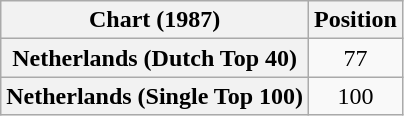<table class="wikitable plainrowheaders" style="text-align:center">
<tr>
<th scope="col">Chart (1987)</th>
<th scope="col">Position</th>
</tr>
<tr>
<th scope="row">Netherlands (Dutch Top 40)</th>
<td>77</td>
</tr>
<tr>
<th scope="row">Netherlands (Single Top 100)</th>
<td>100</td>
</tr>
</table>
